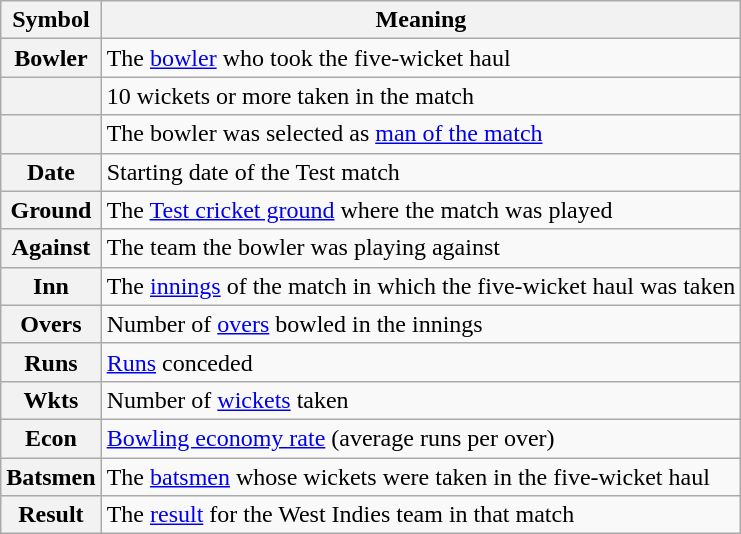<table class="wikitable plainrowheaders">
<tr>
<th scope="col">Symbol</th>
<th scope="col">Meaning</th>
</tr>
<tr>
<th scope="row">Bowler</th>
<td>The <a href='#'>bowler</a> who took the five-wicket haul</td>
</tr>
<tr>
<th scope="row"></th>
<td>10 wickets or more taken in the match</td>
</tr>
<tr>
<th scope="row"></th>
<td>The  bowler was selected as <a href='#'>man of the match</a></td>
</tr>
<tr>
<th scope="row">Date</th>
<td>Starting date of the Test match</td>
</tr>
<tr>
<th scope="row">Ground</th>
<td>The <a href='#'>Test cricket ground</a> where the match was played</td>
</tr>
<tr>
<th scope="row">Against</th>
<td>The team the bowler was playing against</td>
</tr>
<tr>
<th scope="row">Inn</th>
<td>The <a href='#'>innings</a> of the match in which the five-wicket haul was taken</td>
</tr>
<tr>
<th scope="row">Overs</th>
<td>Number of <a href='#'>overs</a> bowled in the innings</td>
</tr>
<tr>
<th scope="row">Runs</th>
<td><a href='#'>Runs</a> conceded</td>
</tr>
<tr>
<th scope="row">Wkts</th>
<td>Number of <a href='#'>wickets</a> taken</td>
</tr>
<tr>
<th scope="row">Econ</th>
<td><a href='#'>Bowling economy rate</a> (average runs per over)</td>
</tr>
<tr>
<th scope="row">Batsmen</th>
<td>The <a href='#'>batsmen</a> whose wickets were taken in the five-wicket haul</td>
</tr>
<tr>
<th scope="row">Result</th>
<td>The <a href='#'>result</a> for the West Indies team in that match</td>
</tr>
</table>
